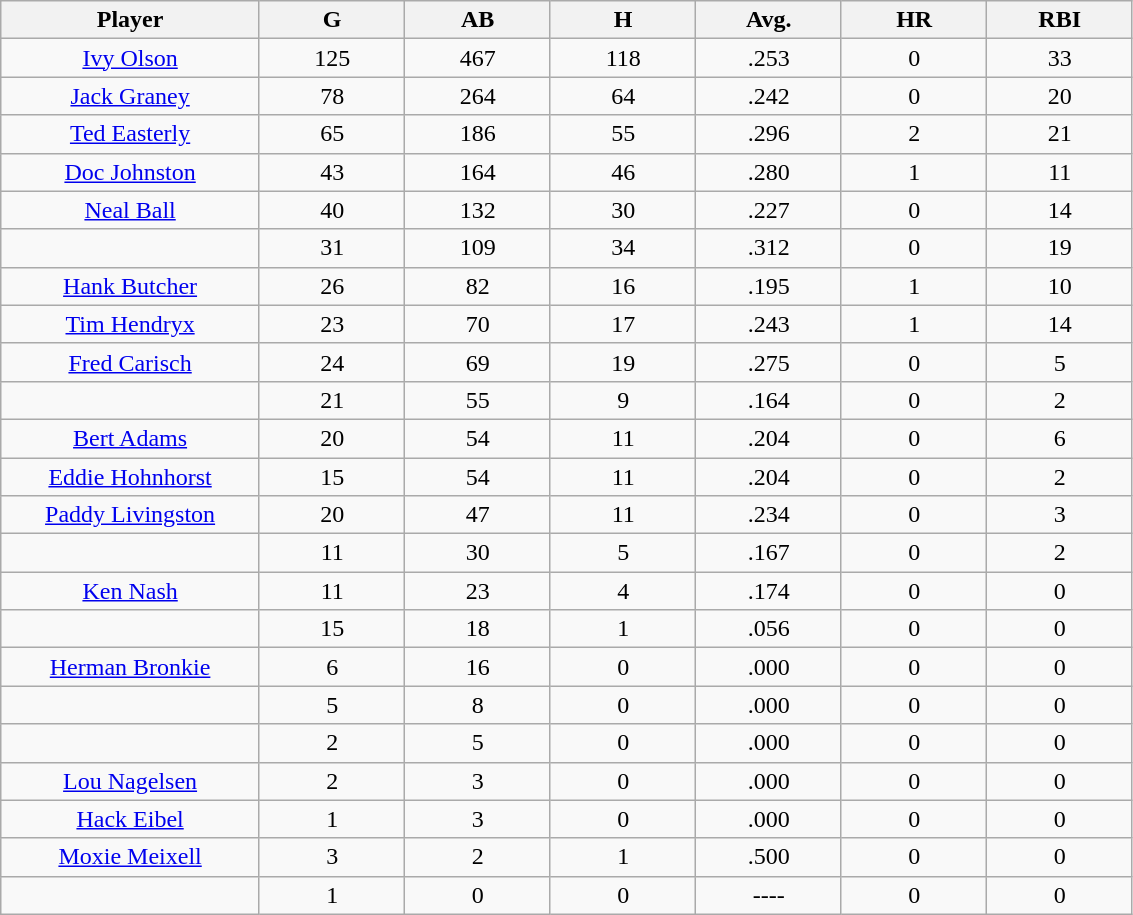<table class="wikitable sortable">
<tr>
<th bgcolor="#DDDDFF" width="16%">Player</th>
<th bgcolor="#DDDDFF" width="9%">G</th>
<th bgcolor="#DDDDFF" width="9%">AB</th>
<th bgcolor="#DDDDFF" width="9%">H</th>
<th bgcolor="#DDDDFF" width="9%">Avg.</th>
<th bgcolor="#DDDDFF" width="9%">HR</th>
<th bgcolor="#DDDDFF" width="9%">RBI</th>
</tr>
<tr align="center">
<td><a href='#'>Ivy Olson</a></td>
<td>125</td>
<td>467</td>
<td>118</td>
<td>.253</td>
<td>0</td>
<td>33</td>
</tr>
<tr align=center>
<td><a href='#'>Jack Graney</a></td>
<td>78</td>
<td>264</td>
<td>64</td>
<td>.242</td>
<td>0</td>
<td>20</td>
</tr>
<tr align=center>
<td><a href='#'>Ted Easterly</a></td>
<td>65</td>
<td>186</td>
<td>55</td>
<td>.296</td>
<td>2</td>
<td>21</td>
</tr>
<tr align=center>
<td><a href='#'>Doc Johnston</a></td>
<td>43</td>
<td>164</td>
<td>46</td>
<td>.280</td>
<td>1</td>
<td>11</td>
</tr>
<tr align=center>
<td><a href='#'>Neal Ball</a></td>
<td>40</td>
<td>132</td>
<td>30</td>
<td>.227</td>
<td>0</td>
<td>14</td>
</tr>
<tr align=center>
<td></td>
<td>31</td>
<td>109</td>
<td>34</td>
<td>.312</td>
<td>0</td>
<td>19</td>
</tr>
<tr align="center">
<td><a href='#'>Hank Butcher</a></td>
<td>26</td>
<td>82</td>
<td>16</td>
<td>.195</td>
<td>1</td>
<td>10</td>
</tr>
<tr align=center>
<td><a href='#'>Tim Hendryx</a></td>
<td>23</td>
<td>70</td>
<td>17</td>
<td>.243</td>
<td>1</td>
<td>14</td>
</tr>
<tr align=center>
<td><a href='#'>Fred Carisch</a></td>
<td>24</td>
<td>69</td>
<td>19</td>
<td>.275</td>
<td>0</td>
<td>5</td>
</tr>
<tr align=center>
<td></td>
<td>21</td>
<td>55</td>
<td>9</td>
<td>.164</td>
<td>0</td>
<td>2</td>
</tr>
<tr align="center">
<td><a href='#'>Bert Adams</a></td>
<td>20</td>
<td>54</td>
<td>11</td>
<td>.204</td>
<td>0</td>
<td>6</td>
</tr>
<tr align=center>
<td><a href='#'>Eddie Hohnhorst</a></td>
<td>15</td>
<td>54</td>
<td>11</td>
<td>.204</td>
<td>0</td>
<td>2</td>
</tr>
<tr align=center>
<td><a href='#'>Paddy Livingston</a></td>
<td>20</td>
<td>47</td>
<td>11</td>
<td>.234</td>
<td>0</td>
<td>3</td>
</tr>
<tr align=center>
<td></td>
<td>11</td>
<td>30</td>
<td>5</td>
<td>.167</td>
<td>0</td>
<td>2</td>
</tr>
<tr align="center">
<td><a href='#'>Ken Nash</a></td>
<td>11</td>
<td>23</td>
<td>4</td>
<td>.174</td>
<td>0</td>
<td>0</td>
</tr>
<tr align=center>
<td></td>
<td>15</td>
<td>18</td>
<td>1</td>
<td>.056</td>
<td>0</td>
<td>0</td>
</tr>
<tr align="center">
<td><a href='#'>Herman Bronkie</a></td>
<td>6</td>
<td>16</td>
<td>0</td>
<td>.000</td>
<td>0</td>
<td>0</td>
</tr>
<tr align=center>
<td></td>
<td>5</td>
<td>8</td>
<td>0</td>
<td>.000</td>
<td>0</td>
<td>0</td>
</tr>
<tr align="center">
<td></td>
<td>2</td>
<td>5</td>
<td>0</td>
<td>.000</td>
<td>0</td>
<td>0</td>
</tr>
<tr align="center">
<td><a href='#'>Lou Nagelsen</a></td>
<td>2</td>
<td>3</td>
<td>0</td>
<td>.000</td>
<td>0</td>
<td>0</td>
</tr>
<tr align=center>
<td><a href='#'>Hack Eibel</a></td>
<td>1</td>
<td>3</td>
<td>0</td>
<td>.000</td>
<td>0</td>
<td>0</td>
</tr>
<tr align=center>
<td><a href='#'>Moxie Meixell</a></td>
<td>3</td>
<td>2</td>
<td>1</td>
<td>.500</td>
<td>0</td>
<td>0</td>
</tr>
<tr align=center>
<td></td>
<td>1</td>
<td>0</td>
<td>0</td>
<td>----</td>
<td>0</td>
<td>0</td>
</tr>
</table>
